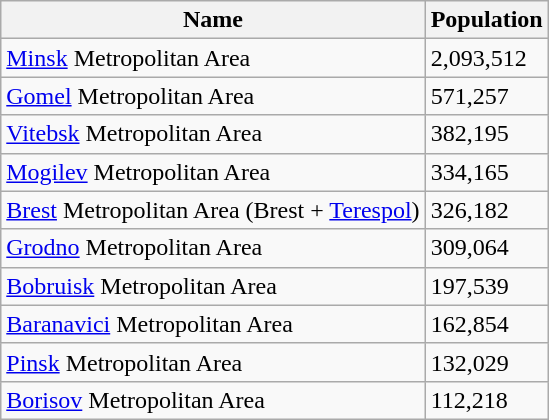<table class="wikitable sortable">
<tr>
<th>Name</th>
<th>Population</th>
</tr>
<tr>
<td><a href='#'>Minsk</a> Metropolitan Area</td>
<td>2,093,512</td>
</tr>
<tr>
<td><a href='#'>Gomel</a> Metropolitan Area</td>
<td>571,257</td>
</tr>
<tr>
<td><a href='#'>Vitebsk</a> Metropolitan Area</td>
<td>382,195</td>
</tr>
<tr>
<td><a href='#'>Mogilev</a> Metropolitan Area</td>
<td>334,165</td>
</tr>
<tr>
<td><a href='#'>Brest</a> Metropolitan Area (Brest + <a href='#'>Terespol</a>)</td>
<td>326,182</td>
</tr>
<tr>
<td><a href='#'>Grodno</a> Metropolitan Area</td>
<td>309,064</td>
</tr>
<tr>
<td><a href='#'>Bobruisk</a> Metropolitan Area</td>
<td>197,539</td>
</tr>
<tr>
<td><a href='#'>Baranavici</a> Metropolitan Area</td>
<td>162,854</td>
</tr>
<tr>
<td><a href='#'>Pinsk</a> Metropolitan Area</td>
<td>132,029</td>
</tr>
<tr>
<td><a href='#'>Borisov</a> Metropolitan Area</td>
<td>112,218</td>
</tr>
</table>
